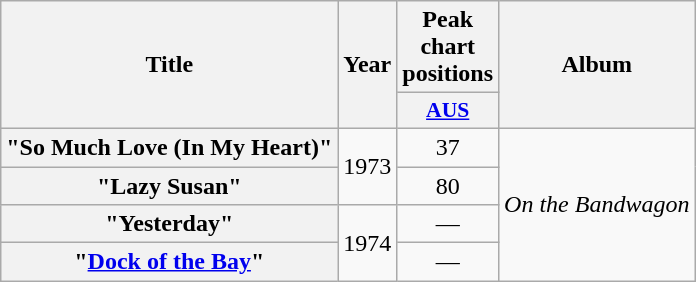<table class="wikitable plainrowheaders" style="text-align:center">
<tr>
<th scope="col" rowspan="2">Title</th>
<th scope="col" rowspan="2">Year</th>
<th scope="col" colspan="1">Peak chart positions</th>
<th scope="col" rowspan="2">Album</th>
</tr>
<tr>
<th scope="col" style="width:3em; font-size:90%"><a href='#'>AUS</a><br></th>
</tr>
<tr>
<th scope="row">"So Much Love (In My Heart)"</th>
<td rowspan="2">1973</td>
<td>37</td>
<td rowspan="4"><em>On the Bandwagon</em></td>
</tr>
<tr>
<th scope="row">"Lazy Susan"</th>
<td>80</td>
</tr>
<tr>
<th scope="row">"Yesterday"</th>
<td rowspan="2">1974</td>
<td>—</td>
</tr>
<tr>
<th scope="row">"<a href='#'>Dock of the Bay</a>"</th>
<td>—</td>
</tr>
</table>
